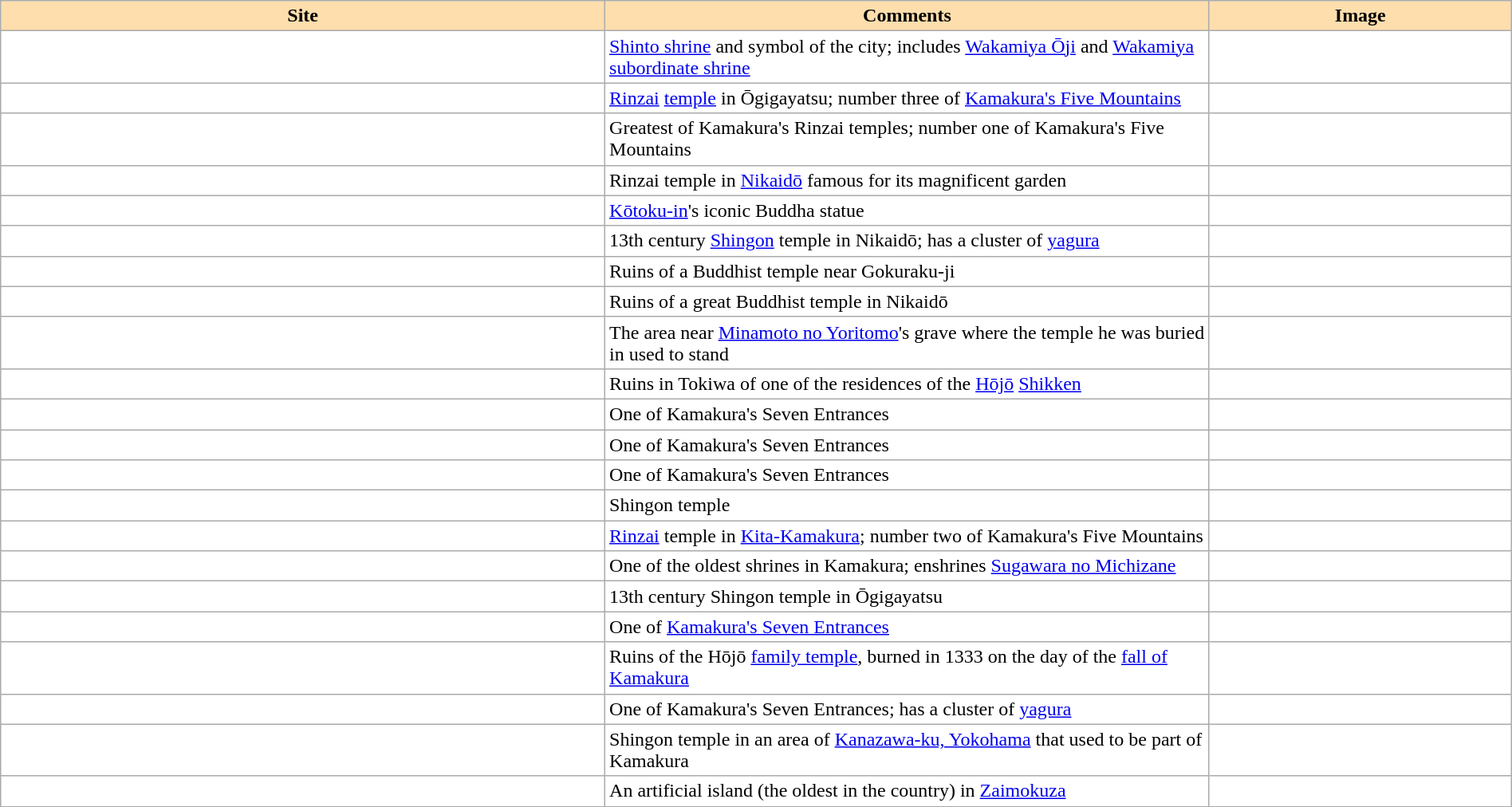<table class="wikitable sortable"  width="100%" style="background:#ffffff;">
<tr>
<th width="40%" align="left" style="background:#ffdead;">Site</th>
<th width="40%" align="left" style="background:#ffdead;" class="unsortable">Comments</th>
<th width="20%" align="left" style="background:#ffdead;" class="unsortable">Image</th>
</tr>
<tr>
<td></td>
<td><a href='#'>Shinto shrine</a> and symbol of the city; includes <a href='#'>Wakamiya Ōji</a> and <a href='#'>Wakamiya subordinate shrine</a></td>
<td></td>
</tr>
<tr>
<td></td>
<td><a href='#'>Rinzai</a> <a href='#'>temple</a> in Ōgigayatsu; number three of <a href='#'>Kamakura's Five Mountains</a></td>
<td></td>
</tr>
<tr>
<td></td>
<td>Greatest of Kamakura's Rinzai temples; number one of Kamakura's Five Mountains</td>
<td></td>
</tr>
<tr>
<td></td>
<td>Rinzai temple in <a href='#'>Nikaidō</a> famous for its magnificent garden</td>
<td></td>
</tr>
<tr>
<td></td>
<td><a href='#'>Kōtoku-in</a>'s iconic Buddha statue</td>
<td></td>
</tr>
<tr>
<td></td>
<td>13th century <a href='#'>Shingon</a> temple in Nikaidō; has a cluster of <a href='#'>yagura</a></td>
<td></td>
</tr>
<tr>
<td></td>
<td>Ruins of a Buddhist temple near Gokuraku-ji</td>
<td></td>
</tr>
<tr>
<td></td>
<td>Ruins of a great Buddhist temple in Nikaidō</td>
<td></td>
</tr>
<tr>
<td></td>
<td>The area near <a href='#'>Minamoto no Yoritomo</a>'s grave where the temple he was buried in used to stand</td>
<td></td>
</tr>
<tr>
<td></td>
<td>Ruins in Tokiwa of one of the residences of the <a href='#'>Hōjō</a> <a href='#'>Shikken</a></td>
<td></td>
</tr>
<tr>
<td></td>
<td>One of Kamakura's Seven Entrances</td>
<td></td>
</tr>
<tr>
<td></td>
<td>One of Kamakura's Seven Entrances</td>
<td></td>
</tr>
<tr>
<td></td>
<td>One of Kamakura's Seven Entrances</td>
<td></td>
</tr>
<tr>
<td></td>
<td>Shingon temple</td>
<td></td>
</tr>
<tr>
<td></td>
<td><a href='#'>Rinzai</a> temple in <a href='#'>Kita-Kamakura</a>; number two of Kamakura's Five Mountains</td>
<td></td>
</tr>
<tr>
<td></td>
<td>One of the oldest shrines in Kamakura; enshrines <a href='#'>Sugawara no Michizane</a></td>
<td></td>
</tr>
<tr>
<td></td>
<td>13th century Shingon temple in Ōgigayatsu</td>
<td></td>
</tr>
<tr>
<td></td>
<td>One of <a href='#'>Kamakura's Seven Entrances</a></td>
<td></td>
</tr>
<tr>
<td></td>
<td>Ruins of the Hōjō <a href='#'>family temple</a>, burned in 1333 on the day of the <a href='#'>fall of Kamakura</a></td>
<td></td>
</tr>
<tr>
<td></td>
<td>One of Kamakura's Seven Entrances; has a cluster of <a href='#'>yagura</a></td>
<td></td>
</tr>
<tr>
<td></td>
<td>Shingon temple in an area of <a href='#'>Kanazawa-ku, Yokohama</a> that used to be part of Kamakura</td>
<td></td>
</tr>
<tr>
<td></td>
<td>An artificial island (the oldest in the country) in <a href='#'>Zaimokuza</a></td>
<td></td>
</tr>
<tr>
</tr>
</table>
